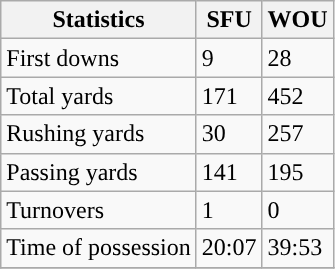<table class="wikitable" style="float: left;">
<tr>
<th>Statistics</th>
<th>SFU</th>
<th>WOU</th>
</tr>
<tr>
<td>First downs</td>
<td>9</td>
<td>28</td>
</tr>
<tr>
<td>Total yards</td>
<td>171</td>
<td>452</td>
</tr>
<tr>
<td>Rushing yards</td>
<td>30</td>
<td>257</td>
</tr>
<tr>
<td>Passing yards</td>
<td>141</td>
<td>195</td>
</tr>
<tr>
<td>Turnovers</td>
<td>1</td>
<td>0</td>
</tr>
<tr>
<td>Time of possession</td>
<td>20:07</td>
<td>39:53</td>
</tr>
<tr>
</tr>
</table>
